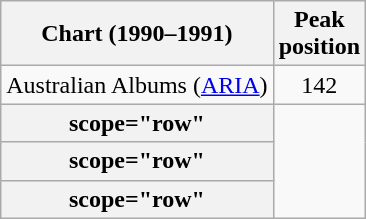<table class="wikitable plainrowheaders sortable">
<tr>
<th scope="col">Chart (1990–1991)</th>
<th scope="col">Peak<br>position</th>
</tr>
<tr>
<td>Australian Albums (<a href='#'>ARIA</a>)</td>
<td style="text-align:center;">142</td>
</tr>
<tr>
<th>scope="row" </th>
</tr>
<tr>
<th>scope="row" </th>
</tr>
<tr>
<th>scope="row" </th>
</tr>
</table>
